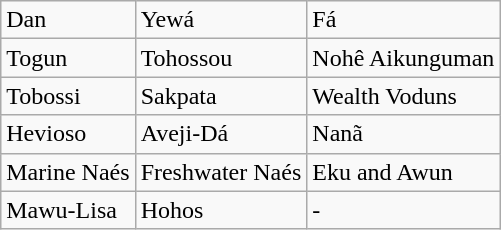<table class="wikitable">
<tr ---->
<td>Dan</td>
<td>Yewá</td>
<td>Fá</td>
</tr>
<tr ---->
<td>Togun</td>
<td>Tohossou</td>
<td>Nohê Aikunguman</td>
</tr>
<tr ---->
<td>Tobossi</td>
<td>Sakpata</td>
<td>Wealth Voduns</td>
</tr>
<tr ---->
<td>Hevioso</td>
<td>Aveji-Dá</td>
<td>Nanã</td>
</tr>
<tr ---->
<td>Marine Naés</td>
<td>Freshwater Naés</td>
<td>Eku and Awun</td>
</tr>
<tr ---->
<td>Mawu-Lisa</td>
<td>Hohos</td>
<td>-</td>
</tr>
</table>
